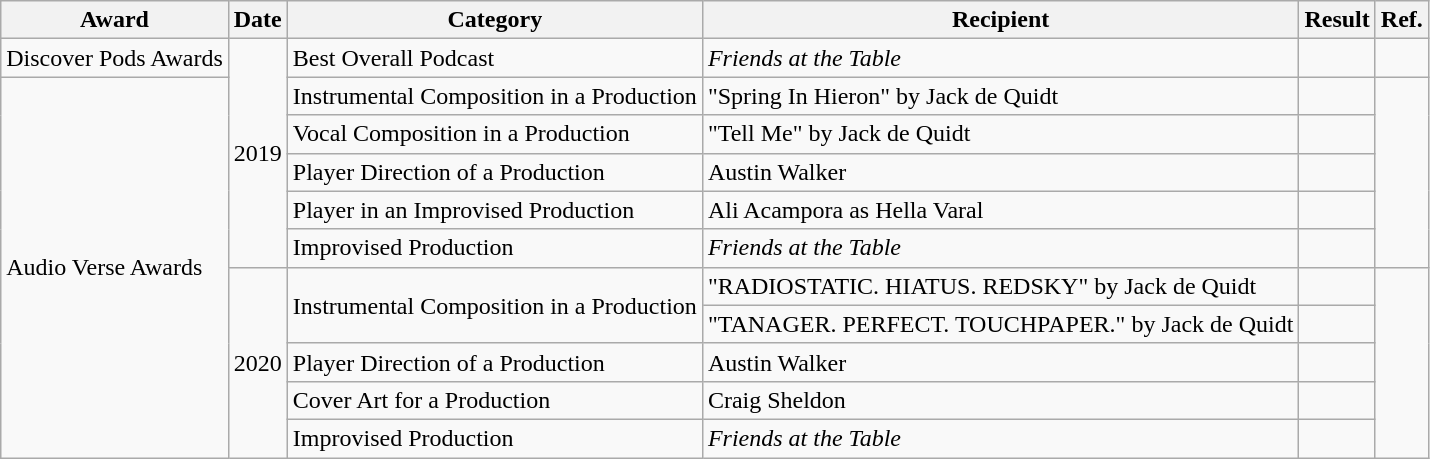<table class="wikitable sortable">
<tr>
<th>Award</th>
<th>Date</th>
<th>Category</th>
<th>Recipient</th>
<th>Result</th>
<th>Ref.</th>
</tr>
<tr>
<td>Discover Pods Awards</td>
<td rowspan="6">2019</td>
<td>Best Overall Podcast</td>
<td><em>Friends at the Table</em></td>
<td></td>
<td></td>
</tr>
<tr>
<td rowspan="10">Audio Verse Awards</td>
<td>Instrumental Composition in a Production</td>
<td>"Spring In Hieron" by Jack de Quidt</td>
<td></td>
<td rowspan="5"></td>
</tr>
<tr>
<td>Vocal Composition in a Production</td>
<td>"Tell Me" by Jack de Quidt</td>
<td></td>
</tr>
<tr>
<td>Player Direction of a Production</td>
<td>Austin Walker</td>
<td></td>
</tr>
<tr>
<td>Player in an Improvised Production</td>
<td>Ali Acampora as Hella Varal</td>
<td></td>
</tr>
<tr>
<td>Improvised Production</td>
<td><em>Friends at the Table</em></td>
<td></td>
</tr>
<tr>
<td rowspan="5">2020</td>
<td rowspan="2">Instrumental Composition in a Production</td>
<td>"RADIOSTATIC. HIATUS. REDSKY" by Jack de Quidt</td>
<td></td>
<td rowspan="5"></td>
</tr>
<tr>
<td>"TANAGER. PERFECT. TOUCHPAPER." by Jack de Quidt</td>
<td></td>
</tr>
<tr>
<td>Player Direction of a Production</td>
<td>Austin Walker</td>
<td></td>
</tr>
<tr>
<td>Cover Art for a Production</td>
<td>Craig Sheldon</td>
<td></td>
</tr>
<tr>
<td>Improvised Production</td>
<td><em>Friends at the Table</em></td>
<td></td>
</tr>
</table>
